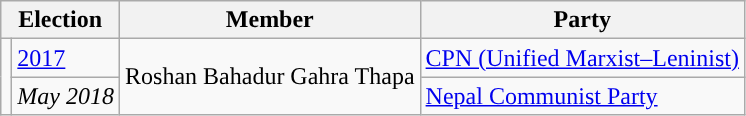<table class="wikitable">
<tr>
<th colspan="2">Election</th>
<th>Member</th>
<th>Party</th>
</tr>
<tr>
<td rowspan="2" style="background-color:"></td>
<td><a href='#'>2017</a></td>
<td rowspan="2">Roshan Bahadur Gahra Thapa</td>
<td><a href='#'>CPN (Unified Marxist–Leninist)</a></td>
</tr>
<tr>
<td><em>May 2018</em></td>
<td><a href='#'>Nepal Communist Party</a></td>
</tr>
</table>
